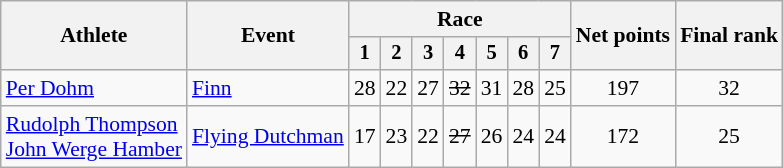<table class="wikitable" style="font-size:90%">
<tr>
<th rowspan="2">Athlete</th>
<th rowspan="2">Event</th>
<th colspan=7>Race</th>
<th rowspan=2>Net points</th>
<th rowspan=2>Final rank</th>
</tr>
<tr style="font-size:95%">
<th>1</th>
<th>2</th>
<th>3</th>
<th>4</th>
<th>5</th>
<th>6</th>
<th>7</th>
</tr>
<tr align=center>
<td align=left><a href='#'>Per Dohm</a></td>
<td align=left><a href='#'>Finn</a></td>
<td>28</td>
<td>22</td>
<td>27</td>
<td><s>32</s></td>
<td>31</td>
<td>28</td>
<td>25</td>
<td>197</td>
<td>32</td>
</tr>
<tr align=center>
<td align=left><a href='#'>Rudolph Thompson</a><br><a href='#'>John Werge Hamber</a></td>
<td align=left><a href='#'>Flying Dutchman</a></td>
<td>17</td>
<td>23</td>
<td>22</td>
<td><s>27</s></td>
<td>26</td>
<td>24</td>
<td>24</td>
<td>172</td>
<td>25</td>
</tr>
</table>
